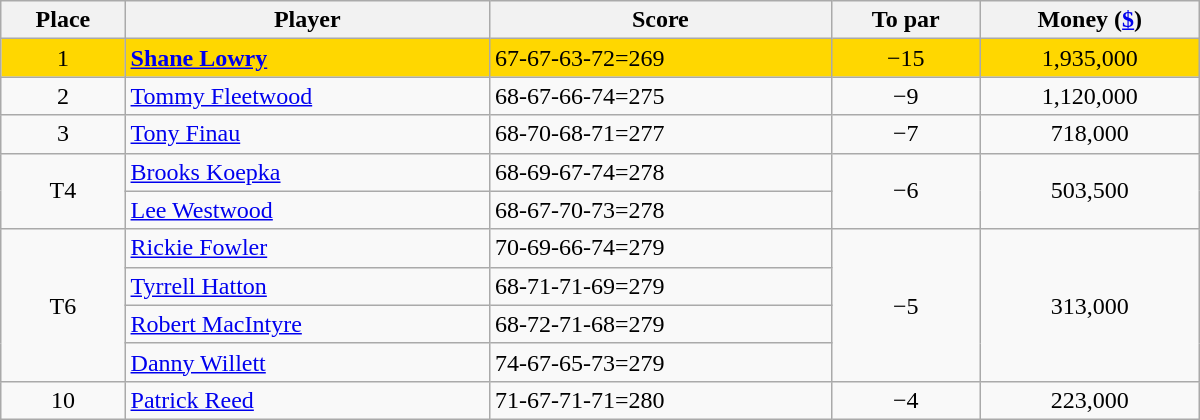<table class="wikitable" style="width:50em;margin-bottom:0;">
<tr>
<th>Place</th>
<th>Player</th>
<th>Score</th>
<th>To par</th>
<th>Money (<a href='#'>$</a>)</th>
</tr>
<tr style="background:gold">
<td align=center>1</td>
<td> <strong><a href='#'>Shane Lowry</a></strong></td>
<td>67-67-63-72=269</td>
<td align=center>−15</td>
<td align=center>1,935,000</td>
</tr>
<tr>
<td align=center>2</td>
<td> <a href='#'>Tommy Fleetwood</a></td>
<td>68-67-66-74=275</td>
<td align=center>−9</td>
<td align=center>1,120,000</td>
</tr>
<tr>
<td align=center>3</td>
<td> <a href='#'>Tony Finau</a></td>
<td>68-70-68-71=277</td>
<td align=center>−7</td>
<td align=center>718,000</td>
</tr>
<tr>
<td rowspan=2 align=center>T4</td>
<td> <a href='#'>Brooks Koepka</a></td>
<td>68-69-67-74=278</td>
<td rowspan=2 align=center>−6</td>
<td rowspan=2 align=center>503,500</td>
</tr>
<tr>
<td> <a href='#'>Lee Westwood</a></td>
<td>68-67-70-73=278</td>
</tr>
<tr>
<td rowspan=4 align=center>T6</td>
<td> <a href='#'>Rickie Fowler</a></td>
<td>70-69-66-74=279</td>
<td rowspan=4 align=center>−5</td>
<td rowspan=4 align=center>313,000</td>
</tr>
<tr>
<td> <a href='#'>Tyrrell Hatton</a></td>
<td>68-71-71-69=279</td>
</tr>
<tr>
<td> <a href='#'>Robert MacIntyre</a></td>
<td>68-72-71-68=279</td>
</tr>
<tr>
<td> <a href='#'>Danny Willett</a></td>
<td>74-67-65-73=279</td>
</tr>
<tr>
<td align=center>10</td>
<td> <a href='#'>Patrick Reed</a></td>
<td>71-67-71-71=280</td>
<td align=center>−4</td>
<td align=center>223,000</td>
</tr>
</table>
